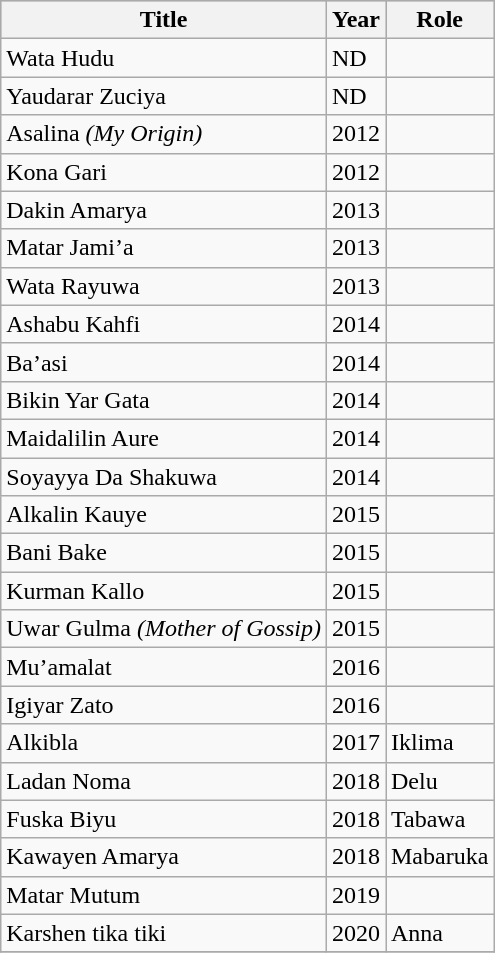<table class="wikitable sortable">
<tr style="background:#b0c4de; text-align:center;">
<th>Title</th>
<th>Year</th>
<th>Role</th>
</tr>
<tr>
<td>Wata Hudu</td>
<td>ND</td>
<td></td>
</tr>
<tr>
<td>Yaudarar Zuciya</td>
<td>ND</td>
<td></td>
</tr>
<tr>
<td>Asalina <em>(My Origin)</em></td>
<td>2012</td>
<td></td>
</tr>
<tr>
<td>Kona Gari</td>
<td>2012</td>
<td></td>
</tr>
<tr>
<td>Dakin Amarya</td>
<td>2013</td>
<td></td>
</tr>
<tr>
<td>Matar Jami’a</td>
<td>2013</td>
<td></td>
</tr>
<tr>
<td>Wata Rayuwa</td>
<td>2013</td>
<td></td>
</tr>
<tr>
<td>Ashabu Kahfi</td>
<td>2014</td>
<td></td>
</tr>
<tr>
<td>Ba’asi</td>
<td>2014</td>
<td></td>
</tr>
<tr>
<td>Bikin Yar Gata</td>
<td>2014</td>
<td></td>
</tr>
<tr>
<td>Maidalilin Aure</td>
<td>2014</td>
<td></td>
</tr>
<tr>
<td>Soyayya Da Shakuwa</td>
<td>2014</td>
<td></td>
</tr>
<tr>
<td>Alkalin Kauye</td>
<td>2015</td>
<td></td>
</tr>
<tr>
<td>Bani Bake</td>
<td>2015</td>
<td></td>
</tr>
<tr>
<td>Kurman Kallo</td>
<td>2015</td>
<td></td>
</tr>
<tr>
<td>Uwar Gulma <em>(Mother of Gossip)</em></td>
<td>2015</td>
<td></td>
</tr>
<tr>
<td>Mu’amalat</td>
<td>2016</td>
<td></td>
</tr>
<tr>
<td>Igiyar Zato</td>
<td>2016</td>
<td></td>
</tr>
<tr>
<td>Alkibla</td>
<td>2017</td>
<td>Iklima</td>
</tr>
<tr>
<td>Ladan Noma</td>
<td>2018</td>
<td>Delu</td>
</tr>
<tr>
<td>Fuska Biyu</td>
<td>2018</td>
<td>Tabawa</td>
</tr>
<tr>
<td>Kawayen Amarya</td>
<td>2018</td>
<td>Mabaruka</td>
</tr>
<tr>
<td>Matar Mutum</td>
<td>2019</td>
<td></td>
</tr>
<tr>
<td>Karshen tika tiki</td>
<td>2020</td>
<td>Anna</td>
</tr>
<tr>
</tr>
</table>
